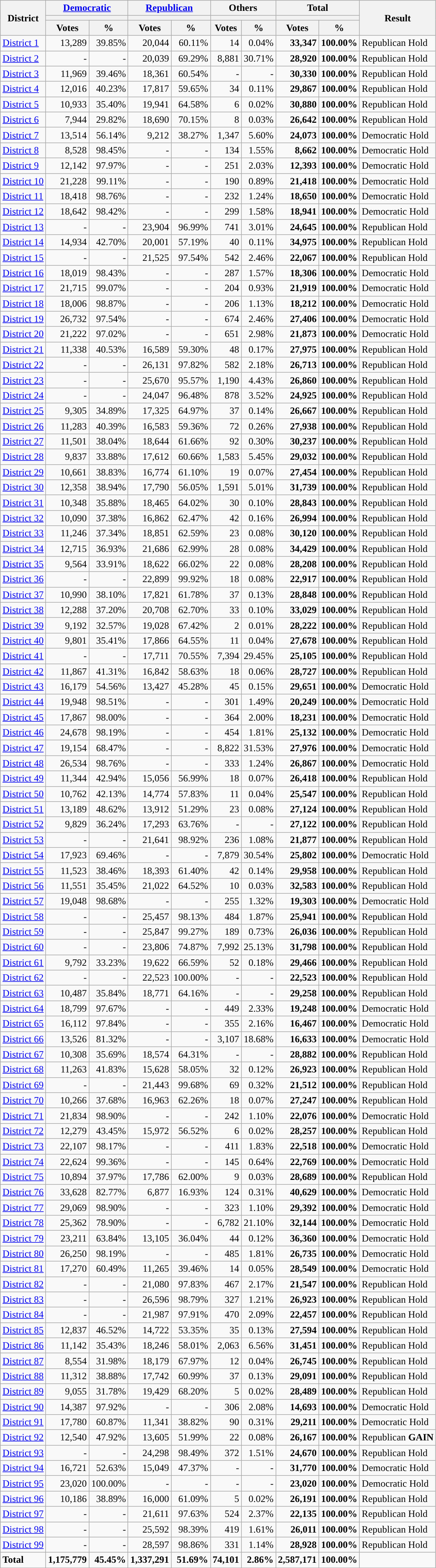<table class="wikitable plainrowheaders sortable" style="font-size:100%; text-align:right;">
<tr>
<th scope=col rowspan=3>District</th>
<th scope=col colspan=2><a href='#'>Democratic</a></th>
<th scope=col colspan=2><a href='#'>Republican</a></th>
<th scope=col colspan=2>Others</th>
<th scope=col colspan=2>Total</th>
<th scope=col rowspan=3>Result</th>
</tr>
<tr>
<th scope=col colspan=2 style="background:"></th>
<th scope=col colspan=2 style="background:"></th>
<th scope=col colspan=2></th>
<th scope=col colspan=2></th>
</tr>
<tr>
<th scope=col data-sort-type="number">Votes</th>
<th scope=col data-sort-type="number">%</th>
<th scope=col data-sort-type="number">Votes</th>
<th scope=col data-sort-type="number">%</th>
<th scope=col data-sort-type="number">Votes</th>
<th scope=col data-sort-type="number">%</th>
<th scope=col data-sort-type="number">Votes</th>
<th scope=col data-sort-type="number">%</th>
</tr>
<tr>
<td align=left><a href='#'>District 1</a></td>
<td>13,289</td>
<td>39.85%</td>
<td>20,044</td>
<td>60.11%</td>
<td>14</td>
<td>0.04%</td>
<td><strong>33,347</strong></td>
<td><strong>100.00%</strong></td>
<td align=left>Republican Hold</td>
</tr>
<tr>
<td align=left><a href='#'>District 2</a></td>
<td>-</td>
<td>-</td>
<td>20,039</td>
<td>69.29%</td>
<td>8,881</td>
<td>30.71%</td>
<td><strong>28,920</strong></td>
<td><strong>100.00%</strong></td>
<td align=left>Republican Hold</td>
</tr>
<tr>
<td align=left><a href='#'>District 3</a></td>
<td>11,969</td>
<td>39.46%</td>
<td>18,361</td>
<td>60.54%</td>
<td>-</td>
<td>-</td>
<td><strong>30,330</strong></td>
<td><strong>100.00%</strong></td>
<td align=left>Republican Hold</td>
</tr>
<tr>
<td align=left><a href='#'>District 4</a></td>
<td>12,016</td>
<td>40.23%</td>
<td>17,817</td>
<td>59.65%</td>
<td>34</td>
<td>0.11%</td>
<td><strong>29,867</strong></td>
<td><strong>100.00%</strong></td>
<td align=left>Republican Hold</td>
</tr>
<tr>
<td align=left><a href='#'>District 5</a></td>
<td>10,933</td>
<td>35.40%</td>
<td>19,941</td>
<td>64.58%</td>
<td>6</td>
<td>0.02%</td>
<td><strong>30,880</strong></td>
<td><strong>100.00%</strong></td>
<td align=left>Republican Hold</td>
</tr>
<tr>
<td align=left><a href='#'>District 6</a></td>
<td>7,944</td>
<td>29.82%</td>
<td>18,690</td>
<td>70.15%</td>
<td>8</td>
<td>0.03%</td>
<td><strong>26,642</strong></td>
<td><strong>100.00%</strong></td>
<td align=left>Republican Hold</td>
</tr>
<tr>
<td align=left><a href='#'>District 7</a></td>
<td>13,514</td>
<td>56.14%</td>
<td>9,212</td>
<td>38.27%</td>
<td>1,347</td>
<td>5.60%</td>
<td><strong>24,073</strong></td>
<td><strong>100.00%</strong></td>
<td align=left>Democratic Hold</td>
</tr>
<tr>
<td align=left><a href='#'>District 8</a></td>
<td>8,528</td>
<td>98.45%</td>
<td>-</td>
<td>-</td>
<td>134</td>
<td>1.55%</td>
<td><strong>8,662</strong></td>
<td><strong>100.00%</strong></td>
<td align=left>Democratic Hold</td>
</tr>
<tr>
<td align=left><a href='#'>District 9</a></td>
<td>12,142</td>
<td>97.97%</td>
<td>-</td>
<td>-</td>
<td>251</td>
<td>2.03%</td>
<td><strong>12,393</strong></td>
<td><strong>100.00%</strong></td>
<td align=left>Democratic Hold</td>
</tr>
<tr>
<td align=left><a href='#'>District 10</a></td>
<td>21,228</td>
<td>99.11%</td>
<td>-</td>
<td>-</td>
<td>190</td>
<td>0.89%</td>
<td><strong>21,418</strong></td>
<td><strong>100.00%</strong></td>
<td align=left>Democratic Hold</td>
</tr>
<tr>
<td align=left><a href='#'>District 11</a></td>
<td>18,418</td>
<td>98.76%</td>
<td>-</td>
<td>-</td>
<td>232</td>
<td>1.24%</td>
<td><strong>18,650</strong></td>
<td><strong>100.00%</strong></td>
<td align=left>Democratic Hold</td>
</tr>
<tr>
<td align=left><a href='#'>District 12</a></td>
<td>18,642</td>
<td>98.42%</td>
<td>-</td>
<td>-</td>
<td>299</td>
<td>1.58%</td>
<td><strong>18,941</strong></td>
<td><strong>100.00%</strong></td>
<td align=left>Democratic Hold</td>
</tr>
<tr>
<td align=left><a href='#'>District 13</a></td>
<td>-</td>
<td>-</td>
<td>23,904</td>
<td>96.99%</td>
<td>741</td>
<td>3.01%</td>
<td><strong>24,645</strong></td>
<td><strong>100.00%</strong></td>
<td align=left>Republican Hold</td>
</tr>
<tr>
<td align=left><a href='#'>District 14</a></td>
<td>14,934</td>
<td>42.70%</td>
<td>20,001</td>
<td>57.19%</td>
<td>40</td>
<td>0.11%</td>
<td><strong>34,975</strong></td>
<td><strong>100.00%</strong></td>
<td align=left>Republican Hold</td>
</tr>
<tr>
<td align=left><a href='#'>District 15</a></td>
<td>-</td>
<td>-</td>
<td>21,525</td>
<td>97.54%</td>
<td>542</td>
<td>2.46%</td>
<td><strong>22,067</strong></td>
<td><strong>100.00%</strong></td>
<td align=left>Republican Hold</td>
</tr>
<tr>
<td align=left><a href='#'>District 16</a></td>
<td>18,019</td>
<td>98.43%</td>
<td>-</td>
<td>-</td>
<td>287</td>
<td>1.57%</td>
<td><strong>18,306</strong></td>
<td><strong>100.00%</strong></td>
<td align=left>Democratic Hold</td>
</tr>
<tr>
<td align=left><a href='#'>District 17</a></td>
<td>21,715</td>
<td>99.07%</td>
<td>-</td>
<td>-</td>
<td>204</td>
<td>0.93%</td>
<td><strong>21,919</strong></td>
<td><strong>100.00%</strong></td>
<td align=left>Democratic Hold</td>
</tr>
<tr>
<td align=left><a href='#'>District 18</a></td>
<td>18,006</td>
<td>98.87%</td>
<td>-</td>
<td>-</td>
<td>206</td>
<td>1.13%</td>
<td><strong>18,212</strong></td>
<td><strong>100.00%</strong></td>
<td align=left>Democratic Hold</td>
</tr>
<tr>
<td align=left><a href='#'>District 19</a></td>
<td>26,732</td>
<td>97.54%</td>
<td>-</td>
<td>-</td>
<td>674</td>
<td>2.46%</td>
<td><strong>27,406</strong></td>
<td><strong>100.00%</strong></td>
<td align=left>Democratic Hold</td>
</tr>
<tr>
<td align=left><a href='#'>District 20</a></td>
<td>21,222</td>
<td>97.02%</td>
<td>-</td>
<td>-</td>
<td>651</td>
<td>2.98%</td>
<td><strong>21,873</strong></td>
<td><strong>100.00%</strong></td>
<td align=left>Democratic Hold</td>
</tr>
<tr>
<td align=left><a href='#'>District 21</a></td>
<td>11,338</td>
<td>40.53%</td>
<td>16,589</td>
<td>59.30%</td>
<td>48</td>
<td>0.17%</td>
<td><strong>27,975</strong></td>
<td><strong>100.00%</strong></td>
<td align=left>Republican Hold</td>
</tr>
<tr>
<td align=left><a href='#'>District 22</a></td>
<td>-</td>
<td>-</td>
<td>26,131</td>
<td>97.82%</td>
<td>582</td>
<td>2.18%</td>
<td><strong>26,713</strong></td>
<td><strong>100.00%</strong></td>
<td align=left>Republican Hold</td>
</tr>
<tr>
<td align=left><a href='#'>District 23</a></td>
<td>-</td>
<td>-</td>
<td>25,670</td>
<td>95.57%</td>
<td>1,190</td>
<td>4.43%</td>
<td><strong>26,860</strong></td>
<td><strong>100.00%</strong></td>
<td align=left>Republican Hold</td>
</tr>
<tr>
<td align=left><a href='#'>District 24</a></td>
<td>-</td>
<td>-</td>
<td>24,047</td>
<td>96.48%</td>
<td>878</td>
<td>3.52%</td>
<td><strong>24,925</strong></td>
<td><strong>100.00%</strong></td>
<td align=left>Republican Hold</td>
</tr>
<tr>
<td align=left><a href='#'>District 25</a></td>
<td>9,305</td>
<td>34.89%</td>
<td>17,325</td>
<td>64.97%</td>
<td>37</td>
<td>0.14%</td>
<td><strong>26,667</strong></td>
<td><strong>100.00%</strong></td>
<td align=left>Republican Hold</td>
</tr>
<tr>
<td align=left><a href='#'>District 26</a></td>
<td>11,283</td>
<td>40.39%</td>
<td>16,583</td>
<td>59.36%</td>
<td>72</td>
<td>0.26%</td>
<td><strong>27,938</strong></td>
<td><strong>100.00%</strong></td>
<td align=left>Republican Hold</td>
</tr>
<tr>
<td align=left><a href='#'>District 27</a></td>
<td>11,501</td>
<td>38.04%</td>
<td>18,644</td>
<td>61.66%</td>
<td>92</td>
<td>0.30%</td>
<td><strong>30,237</strong></td>
<td><strong>100.00%</strong></td>
<td align=left>Republican Hold</td>
</tr>
<tr>
<td align=left><a href='#'>District 28</a></td>
<td>9,837</td>
<td>33.88%</td>
<td>17,612</td>
<td>60.66%</td>
<td>1,583</td>
<td>5.45%</td>
<td><strong>29,032</strong></td>
<td><strong>100.00%</strong></td>
<td align=left>Republican Hold</td>
</tr>
<tr>
<td align=left><a href='#'>District 29</a></td>
<td>10,661</td>
<td>38.83%</td>
<td>16,774</td>
<td>61.10%</td>
<td>19</td>
<td>0.07%</td>
<td><strong>27,454</strong></td>
<td><strong>100.00%</strong></td>
<td align=left>Republican Hold</td>
</tr>
<tr>
<td align=left><a href='#'>District 30</a></td>
<td>12,358</td>
<td>38.94%</td>
<td>17,790</td>
<td>56.05%</td>
<td>1,591</td>
<td>5.01%</td>
<td><strong>31,739</strong></td>
<td><strong>100.00%</strong></td>
<td align=left>Republican Hold</td>
</tr>
<tr>
<td align=left><a href='#'>District 31</a></td>
<td>10,348</td>
<td>35.88%</td>
<td>18,465</td>
<td>64.02%</td>
<td>30</td>
<td>0.10%</td>
<td><strong>28,843</strong></td>
<td><strong>100.00%</strong></td>
<td align=left>Republican Hold</td>
</tr>
<tr>
<td align=left><a href='#'>District 32</a></td>
<td>10,090</td>
<td>37.38%</td>
<td>16,862</td>
<td>62.47%</td>
<td>42</td>
<td>0.16%</td>
<td><strong>26,994</strong></td>
<td><strong>100.00%</strong></td>
<td align=left>Republican Hold</td>
</tr>
<tr>
<td align=left><a href='#'>District 33</a></td>
<td>11,246</td>
<td>37.34%</td>
<td>18,851</td>
<td>62.59%</td>
<td>23</td>
<td>0.08%</td>
<td><strong>30,120</strong></td>
<td><strong>100.00%</strong></td>
<td align=left>Republican Hold</td>
</tr>
<tr>
<td align=left><a href='#'>District 34</a></td>
<td>12,715</td>
<td>36.93%</td>
<td>21,686</td>
<td>62.99%</td>
<td>28</td>
<td>0.08%</td>
<td><strong>34,429</strong></td>
<td><strong>100.00%</strong></td>
<td align=left>Republican Hold</td>
</tr>
<tr>
<td align=left><a href='#'>District 35</a></td>
<td>9,564</td>
<td>33.91%</td>
<td>18,622</td>
<td>66.02%</td>
<td>22</td>
<td>0.08%</td>
<td><strong>28,208</strong></td>
<td><strong>100.00%</strong></td>
<td align=left>Republican Hold</td>
</tr>
<tr>
<td align=left><a href='#'>District 36</a></td>
<td>-</td>
<td>-</td>
<td>22,899</td>
<td>99.92%</td>
<td>18</td>
<td>0.08%</td>
<td><strong>22,917</strong></td>
<td><strong>100.00%</strong></td>
<td align=left>Republican Hold</td>
</tr>
<tr>
<td align=left><a href='#'>District 37</a></td>
<td>10,990</td>
<td>38.10%</td>
<td>17,821</td>
<td>61.78%</td>
<td>37</td>
<td>0.13%</td>
<td><strong>28,848</strong></td>
<td><strong>100.00%</strong></td>
<td align=left>Republican Hold</td>
</tr>
<tr>
<td align=left><a href='#'>District 38</a></td>
<td>12,288</td>
<td>37.20%</td>
<td>20,708</td>
<td>62.70%</td>
<td>33</td>
<td>0.10%</td>
<td><strong>33,029</strong></td>
<td><strong>100.00%</strong></td>
<td align=left>Republican Hold</td>
</tr>
<tr>
<td align=left><a href='#'>District 39</a></td>
<td>9,192</td>
<td>32.57%</td>
<td>19,028</td>
<td>67.42%</td>
<td>2</td>
<td>0.01%</td>
<td><strong>28,222</strong></td>
<td><strong>100.00%</strong></td>
<td align=left>Republican Hold</td>
</tr>
<tr>
<td align=left><a href='#'>District 40</a></td>
<td>9,801</td>
<td>35.41%</td>
<td>17,866</td>
<td>64.55%</td>
<td>11</td>
<td>0.04%</td>
<td><strong>27,678</strong></td>
<td><strong>100.00%</strong></td>
<td align=left>Republican Hold</td>
</tr>
<tr>
<td align=left><a href='#'>District 41</a></td>
<td>-</td>
<td>-</td>
<td>17,711</td>
<td>70.55%</td>
<td>7,394</td>
<td>29.45%</td>
<td><strong>25,105</strong></td>
<td><strong>100.00%</strong></td>
<td align=left>Republican Hold</td>
</tr>
<tr>
<td align=left><a href='#'>District 42</a></td>
<td>11,867</td>
<td>41.31%</td>
<td>16,842</td>
<td>58.63%</td>
<td>18</td>
<td>0.06%</td>
<td><strong>28,727</strong></td>
<td><strong>100.00%</strong></td>
<td align=left>Republican Hold</td>
</tr>
<tr>
<td align=left><a href='#'>District 43</a></td>
<td>16,179</td>
<td>54.56%</td>
<td>13,427</td>
<td>45.28%</td>
<td>45</td>
<td>0.15%</td>
<td><strong>29,651</strong></td>
<td><strong>100.00%</strong></td>
<td align=left>Democratic Hold</td>
</tr>
<tr>
<td align=left><a href='#'>District 44</a></td>
<td>19,948</td>
<td>98.51%</td>
<td>-</td>
<td>-</td>
<td>301</td>
<td>1.49%</td>
<td><strong>20,249</strong></td>
<td><strong>100.00%</strong></td>
<td align=left>Democratic Hold</td>
</tr>
<tr>
<td align=left><a href='#'>District 45</a></td>
<td>17,867</td>
<td>98.00%</td>
<td>-</td>
<td>-</td>
<td>364</td>
<td>2.00%</td>
<td><strong>18,231</strong></td>
<td><strong>100.00%</strong></td>
<td align=left>Democratic Hold</td>
</tr>
<tr>
<td align=left><a href='#'>District 46</a></td>
<td>24,678</td>
<td>98.19%</td>
<td>-</td>
<td>-</td>
<td>454</td>
<td>1.81%</td>
<td><strong>25,132</strong></td>
<td><strong>100.00%</strong></td>
<td align=left>Democratic Hold</td>
</tr>
<tr>
<td align=left><a href='#'>District 47</a></td>
<td>19,154</td>
<td>68.47%</td>
<td>-</td>
<td>-</td>
<td>8,822</td>
<td>31.53%</td>
<td><strong>27,976</strong></td>
<td><strong>100.00%</strong></td>
<td align=left>Democratic Hold</td>
</tr>
<tr>
<td align=left><a href='#'>District 48</a></td>
<td>26,534</td>
<td>98.76%</td>
<td>-</td>
<td>-</td>
<td>333</td>
<td>1.24%</td>
<td><strong>26,867</strong></td>
<td><strong>100.00%</strong></td>
<td align=left>Democratic Hold</td>
</tr>
<tr>
<td align=left><a href='#'>District 49</a></td>
<td>11,344</td>
<td>42.94%</td>
<td>15,056</td>
<td>56.99%</td>
<td>18</td>
<td>0.07%</td>
<td><strong>26,418</strong></td>
<td><strong>100.00%</strong></td>
<td align=left>Republican Hold</td>
</tr>
<tr>
<td align=left><a href='#'>District 50</a></td>
<td>10,762</td>
<td>42.13%</td>
<td>14,774</td>
<td>57.83%</td>
<td>11</td>
<td>0.04%</td>
<td><strong>25,547</strong></td>
<td><strong>100.00%</strong></td>
<td align=left>Republican Hold</td>
</tr>
<tr>
<td align=left><a href='#'>District 51</a></td>
<td>13,189</td>
<td>48.62%</td>
<td>13,912</td>
<td>51.29%</td>
<td>23</td>
<td>0.08%</td>
<td><strong>27,124</strong></td>
<td><strong>100.00%</strong></td>
<td align=left>Republican Hold</td>
</tr>
<tr>
<td align=left><a href='#'>District 52</a></td>
<td>9,829</td>
<td>36.24%</td>
<td>17,293</td>
<td>63.76%</td>
<td>-</td>
<td>-</td>
<td><strong>27,122</strong></td>
<td><strong>100.00%</strong></td>
<td align=left>Republican Hold</td>
</tr>
<tr>
<td align=left><a href='#'>District 53</a></td>
<td>-</td>
<td>-</td>
<td>21,641</td>
<td>98.92%</td>
<td>236</td>
<td>1.08%</td>
<td><strong>21,877</strong></td>
<td><strong>100.00%</strong></td>
<td align=left>Republican Hold</td>
</tr>
<tr>
<td align=left><a href='#'>District 54</a></td>
<td>17,923</td>
<td>69.46%</td>
<td>-</td>
<td>-</td>
<td>7,879</td>
<td>30.54%</td>
<td><strong>25,802</strong></td>
<td><strong>100.00%</strong></td>
<td align=left>Democratic Hold</td>
</tr>
<tr>
<td align=left><a href='#'>District 55</a></td>
<td>11,523</td>
<td>38.46%</td>
<td>18,393</td>
<td>61.40%</td>
<td>42</td>
<td>0.14%</td>
<td><strong>29,958</strong></td>
<td><strong>100.00%</strong></td>
<td align=left>Republican Hold</td>
</tr>
<tr>
<td align=left><a href='#'>District 56</a></td>
<td>11,551</td>
<td>35.45%</td>
<td>21,022</td>
<td>64.52%</td>
<td>10</td>
<td>0.03%</td>
<td><strong>32,583</strong></td>
<td><strong>100.00%</strong></td>
<td align=left>Republican Hold</td>
</tr>
<tr>
<td align=left><a href='#'>District 57</a></td>
<td>19,048</td>
<td>98.68%</td>
<td>-</td>
<td>-</td>
<td>255</td>
<td>1.32%</td>
<td><strong>19,303</strong></td>
<td><strong>100.00%</strong></td>
<td align=left>Democratic Hold</td>
</tr>
<tr>
<td align=left><a href='#'>District 58</a></td>
<td>-</td>
<td>-</td>
<td>25,457</td>
<td>98.13%</td>
<td>484</td>
<td>1.87%</td>
<td><strong>25,941</strong></td>
<td><strong>100.00%</strong></td>
<td align=left>Republican Hold</td>
</tr>
<tr>
<td align=left><a href='#'>District 59</a></td>
<td>-</td>
<td>-</td>
<td>25,847</td>
<td>99.27%</td>
<td>189</td>
<td>0.73%</td>
<td><strong>26,036</strong></td>
<td><strong>100.00%</strong></td>
<td align=left>Republican Hold</td>
</tr>
<tr>
<td align=left><a href='#'>District 60</a></td>
<td>-</td>
<td>-</td>
<td>23,806</td>
<td>74.87%</td>
<td>7,992</td>
<td>25.13%</td>
<td><strong>31,798</strong></td>
<td><strong>100.00%</strong></td>
<td align=left>Republican Hold</td>
</tr>
<tr>
<td align=left><a href='#'>District 61</a></td>
<td>9,792</td>
<td>33.23%</td>
<td>19,622</td>
<td>66.59%</td>
<td>52</td>
<td>0.18%</td>
<td><strong>29,466</strong></td>
<td><strong>100.00%</strong></td>
<td align=left>Republican Hold</td>
</tr>
<tr>
<td align=left><a href='#'>District 62</a></td>
<td>-</td>
<td>-</td>
<td>22,523</td>
<td>100.00%</td>
<td>-</td>
<td>-</td>
<td><strong>22,523</strong></td>
<td><strong>100.00%</strong></td>
<td align=left>Republican Hold</td>
</tr>
<tr>
<td align=left><a href='#'>District 63</a></td>
<td>10,487</td>
<td>35.84%</td>
<td>18,771</td>
<td>64.16%</td>
<td>-</td>
<td>-</td>
<td><strong>29,258</strong></td>
<td><strong>100.00%</strong></td>
<td align=left>Republican Hold</td>
</tr>
<tr>
<td align=left><a href='#'>District 64</a></td>
<td>18,799</td>
<td>97.67%</td>
<td>-</td>
<td>-</td>
<td>449</td>
<td>2.33%</td>
<td><strong>19,248</strong></td>
<td><strong>100.00%</strong></td>
<td align=left>Democratic Hold</td>
</tr>
<tr>
<td align=left><a href='#'>District 65</a></td>
<td>16,112</td>
<td>97.84%</td>
<td>-</td>
<td>-</td>
<td>355</td>
<td>2.16%</td>
<td><strong>16,467</strong></td>
<td><strong>100.00%</strong></td>
<td align=left>Democratic Hold</td>
</tr>
<tr>
<td align=left><a href='#'>District 66</a></td>
<td>13,526</td>
<td>81.32%</td>
<td>-</td>
<td>-</td>
<td>3,107</td>
<td>18.68%</td>
<td><strong>16,633</strong></td>
<td><strong>100.00%</strong></td>
<td align=left>Democratic Hold</td>
</tr>
<tr>
<td align=left><a href='#'>District 67</a></td>
<td>10,308</td>
<td>35.69%</td>
<td>18,574</td>
<td>64.31%</td>
<td>-</td>
<td>-</td>
<td><strong>28,882</strong></td>
<td><strong>100.00%</strong></td>
<td align=left>Republican Hold</td>
</tr>
<tr>
<td align=left><a href='#'>District 68</a></td>
<td>11,263</td>
<td>41.83%</td>
<td>15,628</td>
<td>58.05%</td>
<td>32</td>
<td>0.12%</td>
<td><strong>26,923</strong></td>
<td><strong>100.00%</strong></td>
<td align=left>Republican Hold</td>
</tr>
<tr>
<td align=left><a href='#'>District 69</a></td>
<td>-</td>
<td>-</td>
<td>21,443</td>
<td>99.68%</td>
<td>69</td>
<td>0.32%</td>
<td><strong>21,512</strong></td>
<td><strong>100.00%</strong></td>
<td align=left>Republican Hold</td>
</tr>
<tr>
<td align=left><a href='#'>District 70</a></td>
<td>10,266</td>
<td>37.68%</td>
<td>16,963</td>
<td>62.26%</td>
<td>18</td>
<td>0.07%</td>
<td><strong>27,247</strong></td>
<td><strong>100.00%</strong></td>
<td align=left>Republican Hold</td>
</tr>
<tr>
<td align=left><a href='#'>District 71</a></td>
<td>21,834</td>
<td>98.90%</td>
<td>-</td>
<td>-</td>
<td>242</td>
<td>1.10%</td>
<td><strong>22,076</strong></td>
<td><strong>100.00%</strong></td>
<td align=left>Democratic Hold</td>
</tr>
<tr>
<td align=left><a href='#'>District 72</a></td>
<td>12,279</td>
<td>43.45%</td>
<td>15,972</td>
<td>56.52%</td>
<td>6</td>
<td>0.02%</td>
<td><strong>28,257</strong></td>
<td><strong>100.00%</strong></td>
<td align=left>Republican Hold</td>
</tr>
<tr>
<td align=left><a href='#'>District 73</a></td>
<td>22,107</td>
<td>98.17%</td>
<td>-</td>
<td>-</td>
<td>411</td>
<td>1.83%</td>
<td><strong>22,518</strong></td>
<td><strong>100.00%</strong></td>
<td align=left>Democratic Hold</td>
</tr>
<tr>
<td align=left><a href='#'>District 74</a></td>
<td>22,624</td>
<td>99.36%</td>
<td>-</td>
<td>-</td>
<td>145</td>
<td>0.64%</td>
<td><strong>22,769</strong></td>
<td><strong>100.00%</strong></td>
<td align=left>Democratic Hold</td>
</tr>
<tr>
<td align=left><a href='#'>District 75</a></td>
<td>10,894</td>
<td>37.97%</td>
<td>17,786</td>
<td>62.00%</td>
<td>9</td>
<td>0.03%</td>
<td><strong>28,689</strong></td>
<td><strong>100.00%</strong></td>
<td align=left>Republican Hold</td>
</tr>
<tr>
<td align=left><a href='#'>District 76</a></td>
<td>33,628</td>
<td>82.77%</td>
<td>6,877</td>
<td>16.93%</td>
<td>124</td>
<td>0.31%</td>
<td><strong>40,629</strong></td>
<td><strong>100.00%</strong></td>
<td align=left>Democratic Hold</td>
</tr>
<tr>
<td align=left><a href='#'>District 77</a></td>
<td>29,069</td>
<td>98.90%</td>
<td>-</td>
<td>-</td>
<td>323</td>
<td>1.10%</td>
<td><strong>29,392</strong></td>
<td><strong>100.00%</strong></td>
<td align=left>Democratic Hold</td>
</tr>
<tr>
<td align=left><a href='#'>District 78</a></td>
<td>25,362</td>
<td>78.90%</td>
<td>-</td>
<td>-</td>
<td>6,782</td>
<td>21.10%</td>
<td><strong>32,144</strong></td>
<td><strong>100.00%</strong></td>
<td align=left>Democratic Hold</td>
</tr>
<tr>
<td align=left><a href='#'>District 79</a></td>
<td>23,211</td>
<td>63.84%</td>
<td>13,105</td>
<td>36.04%</td>
<td>44</td>
<td>0.12%</td>
<td><strong>36,360</strong></td>
<td><strong>100.00%</strong></td>
<td align=left>Democratic Hold</td>
</tr>
<tr>
<td align=left><a href='#'>District 80</a></td>
<td>26,250</td>
<td>98.19%</td>
<td>-</td>
<td>-</td>
<td>485</td>
<td>1.81%</td>
<td><strong>26,735</strong></td>
<td><strong>100.00%</strong></td>
<td align=left>Democratic Hold</td>
</tr>
<tr>
<td align=left><a href='#'>District 81</a></td>
<td>17,270</td>
<td>60.49%</td>
<td>11,265</td>
<td>39.46%</td>
<td>14</td>
<td>0.05%</td>
<td><strong>28,549</strong></td>
<td><strong>100.00%</strong></td>
<td align=left>Democratic Hold</td>
</tr>
<tr>
<td align=left><a href='#'>District 82</a></td>
<td>-</td>
<td>-</td>
<td>21,080</td>
<td>97.83%</td>
<td>467</td>
<td>2.17%</td>
<td><strong>21,547</strong></td>
<td><strong>100.00%</strong></td>
<td align=left>Republican Hold</td>
</tr>
<tr>
<td align=left><a href='#'>District 83</a></td>
<td>-</td>
<td>-</td>
<td>26,596</td>
<td>98.79%</td>
<td>327</td>
<td>1.21%</td>
<td><strong>26,923</strong></td>
<td><strong>100.00%</strong></td>
<td align=left>Republican Hold</td>
</tr>
<tr>
<td align=left><a href='#'>District 84</a></td>
<td>-</td>
<td>-</td>
<td>21,987</td>
<td>97.91%</td>
<td>470</td>
<td>2.09%</td>
<td><strong>22,457</strong></td>
<td><strong>100.00%</strong></td>
<td align=left>Republican Hold</td>
</tr>
<tr>
<td align=left><a href='#'>District 85</a></td>
<td>12,837</td>
<td>46.52%</td>
<td>14,722</td>
<td>53.35%</td>
<td>35</td>
<td>0.13%</td>
<td><strong>27,594</strong></td>
<td><strong>100.00%</strong></td>
<td align=left>Republican Hold</td>
</tr>
<tr>
<td align=left><a href='#'>District 86</a></td>
<td>11,142</td>
<td>35.43%</td>
<td>18,246</td>
<td>58.01%</td>
<td>2,063</td>
<td>6.56%</td>
<td><strong>31,451</strong></td>
<td><strong>100.00%</strong></td>
<td align=left>Republican Hold</td>
</tr>
<tr>
<td align=left><a href='#'>District 87</a></td>
<td>8,554</td>
<td>31.98%</td>
<td>18,179</td>
<td>67.97%</td>
<td>12</td>
<td>0.04%</td>
<td><strong>26,745</strong></td>
<td><strong>100.00%</strong></td>
<td align=left>Republican Hold</td>
</tr>
<tr>
<td align=left><a href='#'>District 88</a></td>
<td>11,312</td>
<td>38.88%</td>
<td>17,742</td>
<td>60.99%</td>
<td>37</td>
<td>0.13%</td>
<td><strong>29,091</strong></td>
<td><strong>100.00%</strong></td>
<td align=left>Republican Hold</td>
</tr>
<tr>
<td align=left><a href='#'>District 89</a></td>
<td>9,055</td>
<td>31.78%</td>
<td>19,429</td>
<td>68.20%</td>
<td>5</td>
<td>0.02%</td>
<td><strong>28,489</strong></td>
<td><strong>100.00%</strong></td>
<td align=left>Republican Hold</td>
</tr>
<tr>
<td align=left><a href='#'>District 90</a></td>
<td>14,387</td>
<td>97.92%</td>
<td>-</td>
<td>-</td>
<td>306</td>
<td>2.08%</td>
<td><strong>14,693</strong></td>
<td><strong>100.00%</strong></td>
<td align=left>Democratic Hold</td>
</tr>
<tr>
<td align=left><a href='#'>District 91</a></td>
<td>17,780</td>
<td>60.87%</td>
<td>11,341</td>
<td>38.82%</td>
<td>90</td>
<td>0.31%</td>
<td><strong>29,211</strong></td>
<td><strong>100.00%</strong></td>
<td align=left>Democratic Hold</td>
</tr>
<tr>
<td align=left><a href='#'>District 92</a></td>
<td>12,540</td>
<td>47.92%</td>
<td>13,605</td>
<td>51.99%</td>
<td>22</td>
<td>0.08%</td>
<td><strong>26,167</strong></td>
<td><strong>100.00%</strong></td>
<td align=left>Republican <strong>GAIN</strong></td>
</tr>
<tr>
<td align=left><a href='#'>District 93</a></td>
<td>-</td>
<td>-</td>
<td>24,298</td>
<td>98.49%</td>
<td>372</td>
<td>1.51%</td>
<td><strong>24,670</strong></td>
<td><strong>100.00%</strong></td>
<td align=left>Republican Hold</td>
</tr>
<tr>
<td align=left><a href='#'>District 94</a></td>
<td>16,721</td>
<td>52.63%</td>
<td>15,049</td>
<td>47.37%</td>
<td>-</td>
<td>-</td>
<td><strong>31,770</strong></td>
<td><strong>100.00%</strong></td>
<td align=left>Democratic Hold</td>
</tr>
<tr>
<td align=left><a href='#'>District 95</a></td>
<td>23,020</td>
<td>100.00%</td>
<td>-</td>
<td>-</td>
<td>-</td>
<td>-</td>
<td><strong>23,020</strong></td>
<td><strong>100.00%</strong></td>
<td align=left>Democratic Hold</td>
</tr>
<tr>
<td align=left><a href='#'>District 96</a></td>
<td>10,186</td>
<td>38.89%</td>
<td>16,000</td>
<td>61.09%</td>
<td>5</td>
<td>0.02%</td>
<td><strong>26,191</strong></td>
<td><strong>100.00%</strong></td>
<td align=left>Republican Hold</td>
</tr>
<tr>
<td align=left><a href='#'>District 97</a></td>
<td>-</td>
<td>-</td>
<td>21,611</td>
<td>97.63%</td>
<td>524</td>
<td>2.37%</td>
<td><strong>22,135</strong></td>
<td><strong>100.00%</strong></td>
<td align=left>Republican Hold</td>
</tr>
<tr>
<td align=left><a href='#'>District 98</a></td>
<td>-</td>
<td>-</td>
<td>25,592</td>
<td>98.39%</td>
<td>419</td>
<td>1.61%</td>
<td><strong>26,011</strong></td>
<td><strong>100.00%</strong></td>
<td align=left>Republican Hold</td>
</tr>
<tr>
<td align=left><a href='#'>District 99</a></td>
<td>-</td>
<td>-</td>
<td>28,597</td>
<td>98.86%</td>
<td>331</td>
<td>1.14%</td>
<td><strong>28,928</strong></td>
<td><strong>100.00%</strong></td>
<td align=left>Republican Hold</td>
</tr>
<tr class="sortbottom" style="font-weight:bold">
<td align=left>Total</td>
<td>1,175,779</td>
<td>45.45%</td>
<td>1,337,291</td>
<td>51.69%</td>
<td>74,101</td>
<td>2.86%</td>
<td>2,587,171</td>
<td>100.00%</td>
<td></td>
</tr>
</table>
